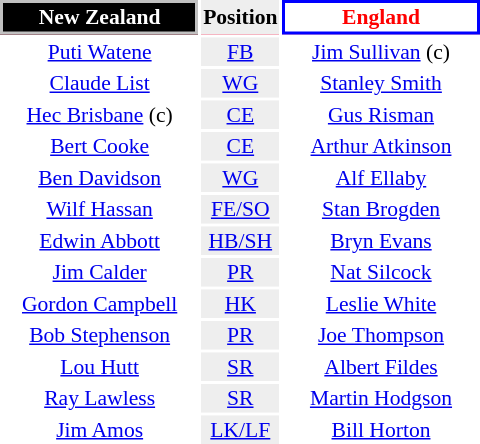<table style="float:right; font-size:90%; margin-left:1em;  text-align:center"">
<tr style="background:#f03;">
<th align="centre"  style="width:126px; border:2px solid silver; background:black; color:white;">New Zealand</th>
<th style="text-align:center; background:#eee; color:black;">Position</th>
<th align="centre"  style="width:126px; border:2px solid blue; background:white; color:red;">England</th>
</tr>
<tr>
<td><a href='#'>Puti Watene</a></td>
<td style="background:#eee;"><a href='#'>FB</a></td>
<td><a href='#'>Jim Sullivan</a> (c)</td>
</tr>
<tr>
<td><a href='#'>Claude List</a></td>
<td style="background:#eee;"><a href='#'>WG</a></td>
<td><a href='#'>Stanley Smith</a></td>
</tr>
<tr>
<td><a href='#'>Hec Brisbane</a> (c)</td>
<td style="background:#eee;"><a href='#'>CE</a></td>
<td><a href='#'>Gus Risman</a></td>
</tr>
<tr>
<td><a href='#'>Bert Cooke</a></td>
<td style="background:#eee;"><a href='#'>CE</a></td>
<td><a href='#'>Arthur Atkinson</a></td>
</tr>
<tr>
<td><a href='#'>Ben Davidson</a></td>
<td style="background:#eee;"><a href='#'>WG</a></td>
<td><a href='#'>Alf Ellaby</a></td>
</tr>
<tr>
<td><a href='#'>Wilf Hassan</a></td>
<td style="background:#eee;"><a href='#'>FE/SO</a></td>
<td><a href='#'>Stan Brogden</a></td>
</tr>
<tr>
<td><a href='#'>Edwin Abbott</a></td>
<td style="background:#eee;"><a href='#'>HB/SH</a></td>
<td><a href='#'>Bryn Evans</a></td>
</tr>
<tr>
<td><a href='#'>Jim Calder</a></td>
<td style="background:#eee;"><a href='#'>PR</a></td>
<td><a href='#'>Nat Silcock</a></td>
</tr>
<tr>
<td><a href='#'>Gordon Campbell</a></td>
<td style="background:#eee;"><a href='#'>HK</a></td>
<td><a href='#'>Leslie White</a></td>
</tr>
<tr>
<td><a href='#'>Bob Stephenson</a></td>
<td style="background:#eee;"><a href='#'>PR</a></td>
<td><a href='#'>Joe Thompson</a></td>
</tr>
<tr>
<td><a href='#'>Lou Hutt</a></td>
<td style="background:#eee;"><a href='#'>SR</a></td>
<td><a href='#'>Albert Fildes</a></td>
</tr>
<tr>
<td><a href='#'>Ray Lawless</a></td>
<td style="background:#eee;"><a href='#'>SR</a></td>
<td><a href='#'>Martin Hodgson</a></td>
</tr>
<tr>
<td><a href='#'>Jim Amos</a></td>
<td style="background:#eee;"><a href='#'>LK/LF</a></td>
<td><a href='#'>Bill Horton</a></td>
</tr>
</table>
